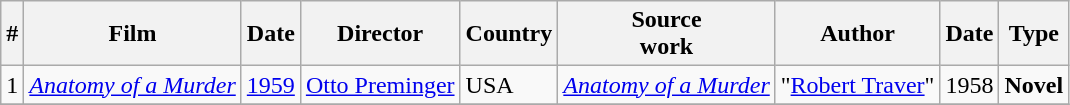<table class="wikitable">
<tr>
<th>#</th>
<th>Film</th>
<th>Date</th>
<th>Director</th>
<th>Country</th>
<th>Source<br>work</th>
<th>Author</th>
<th>Date</th>
<th>Type</th>
</tr>
<tr>
<td>1</td>
<td><em><a href='#'>Anatomy of a Murder</a></em></td>
<td><a href='#'>1959</a></td>
<td><a href='#'>Otto Preminger</a></td>
<td>USA</td>
<td><em><a href='#'>Anatomy of a Murder</a></em></td>
<td>"<a href='#'>Robert Traver</a>"</td>
<td>1958</td>
<td><strong>Novel</strong></td>
</tr>
<tr>
</tr>
</table>
